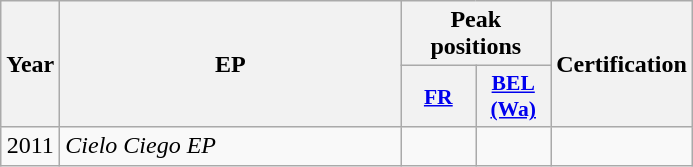<table class="wikitable">
<tr>
<th rowspan="2" style="text-align:center; width:10px;">Year</th>
<th rowspan="2" style="text-align:center; width:220px;">EP</th>
<th style="text-align:center; width:20px;" colspan="2">Peak positions</th>
<th rowspan="2" style="text-align:center; width:70px;">Certification</th>
</tr>
<tr>
<th scope="col" style="width:3em;font-size:90%;"><a href='#'>FR</a><br></th>
<th scope="col" style="width:3em;font-size:90%;"><a href='#'>BEL<br>(Wa)</a><br></th>
</tr>
<tr>
<td style="text-align:center;">2011</td>
<td><em>Cielo Ciego EP</em></td>
<td style="text-align:center;"></td>
<td style="text-align:center;"></td>
<td style="text-align:center;"></td>
</tr>
</table>
